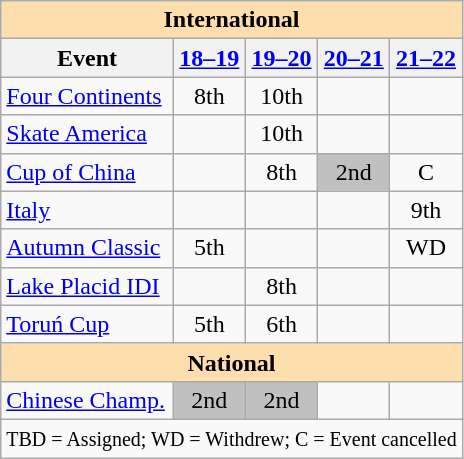<table class="wikitable" style="text-align:center">
<tr>
<th style="background-color: #ffdead; " colspan=5 align=center>International</th>
</tr>
<tr>
<th>Event</th>
<th><a href='#'>18–19</a></th>
<th><a href='#'>19–20</a></th>
<th><a href='#'>20–21</a></th>
<th><a href='#'>21–22</a></th>
</tr>
<tr>
<td align=left><a href='#'>Four Continents</a></td>
<td>8th</td>
<td>10th</td>
<td></td>
<td></td>
</tr>
<tr>
<td align=left> <a href='#'>Skate America</a></td>
<td></td>
<td>10th</td>
<td></td>
<td></td>
</tr>
<tr>
<td align=left> <a href='#'>Cup of China</a></td>
<td></td>
<td>8th</td>
<td bgcolor=silver>2nd</td>
<td>C</td>
</tr>
<tr>
<td align=left> <a href='#'>Italy</a></td>
<td></td>
<td></td>
<td></td>
<td>9th</td>
</tr>
<tr>
<td align=left> <a href='#'>Autumn Classic</a></td>
<td>5th</td>
<td></td>
<td></td>
<td>WD</td>
</tr>
<tr>
<td align=left><a href='#'>Lake Placid IDI</a></td>
<td></td>
<td>8th</td>
<td></td>
<td></td>
</tr>
<tr>
<td align=left><a href='#'>Toruń Cup</a></td>
<td>5th</td>
<td>6th</td>
<td></td>
<td></td>
</tr>
<tr>
<th style="background-color: #ffdead; " colspan=5 align=center>National</th>
</tr>
<tr>
<td align=left><a href='#'>Chinese Champ.</a></td>
<td bgcolor=silver>2nd</td>
<td bgcolor=silver>2nd</td>
<td></td>
<td></td>
</tr>
<tr>
<td colspan=5 align=center><small> TBD = Assigned; WD = Withdrew; C = Event cancelled </small></td>
</tr>
</table>
